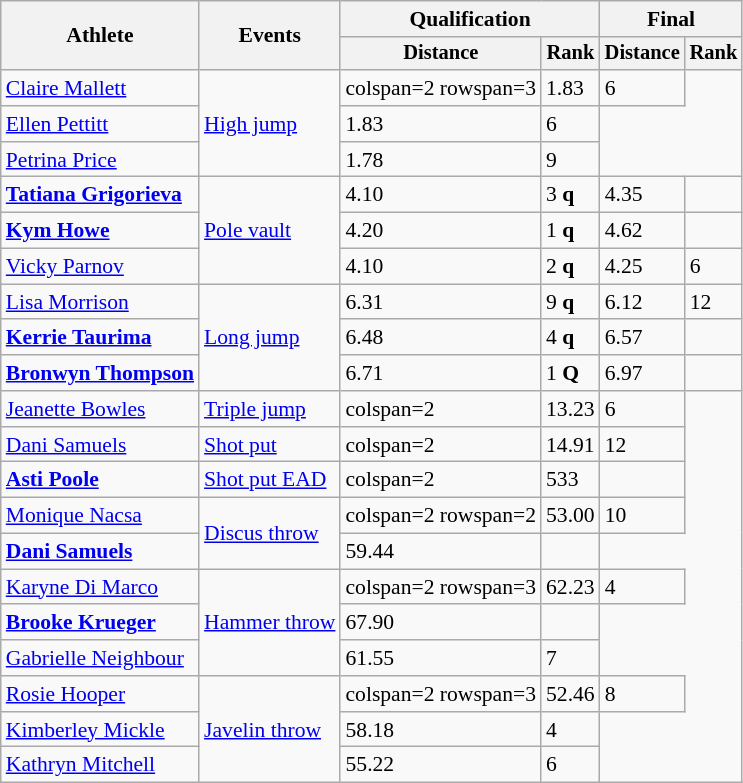<table class=wikitable style="font-size:90%">
<tr>
<th rowspan="2">Athlete</th>
<th rowspan="2">Events</th>
<th colspan="2">Qualification</th>
<th colspan="2">Final</th>
</tr>
<tr style="font-size:95%">
<th>Distance</th>
<th>Rank</th>
<th>Distance</th>
<th>Rank</th>
</tr>
<tr>
<td><a href='#'>Claire Mallett</a></td>
<td rowspan=3><a href='#'>High jump</a></td>
<td>colspan=2 rowspan=3 </td>
<td>1.83</td>
<td>6</td>
</tr>
<tr>
<td><a href='#'>Ellen Pettitt</a></td>
<td>1.83</td>
<td>6</td>
</tr>
<tr>
<td><a href='#'>Petrina Price</a></td>
<td>1.78</td>
<td>9</td>
</tr>
<tr>
<td><strong><a href='#'>Tatiana Grigorieva</a></strong></td>
<td rowspan=3><a href='#'>Pole vault</a></td>
<td>4.10</td>
<td>3 <strong>q</strong></td>
<td>4.35</td>
<td></td>
</tr>
<tr>
<td><strong><a href='#'>Kym Howe</a></strong></td>
<td>4.20</td>
<td>1 <strong>q</strong></td>
<td>4.62</td>
<td></td>
</tr>
<tr>
<td><a href='#'>Vicky Parnov</a></td>
<td>4.10</td>
<td>2 <strong>q</strong></td>
<td>4.25</td>
<td>6</td>
</tr>
<tr>
<td><a href='#'>Lisa Morrison</a></td>
<td rowspan=3><a href='#'>Long jump</a></td>
<td>6.31</td>
<td>9 <strong>q</strong></td>
<td>6.12</td>
<td>12</td>
</tr>
<tr>
<td><strong><a href='#'>Kerrie Taurima</a></strong></td>
<td>6.48</td>
<td>4 <strong>q</strong></td>
<td>6.57</td>
<td></td>
</tr>
<tr>
<td><strong><a href='#'>Bronwyn Thompson</a></strong></td>
<td>6.71</td>
<td>1 <strong>Q</strong></td>
<td>6.97</td>
<td></td>
</tr>
<tr>
<td><a href='#'>Jeanette Bowles</a></td>
<td><a href='#'>Triple jump</a></td>
<td>colspan=2 </td>
<td>13.23</td>
<td>6</td>
</tr>
<tr>
<td><a href='#'>Dani Samuels</a></td>
<td><a href='#'>Shot put</a></td>
<td>colspan=2 </td>
<td>14.91</td>
<td>12</td>
</tr>
<tr>
<td><strong><a href='#'>Asti Poole</a></strong></td>
<td><a href='#'>Shot put EAD</a></td>
<td>colspan=2 </td>
<td>533</td>
<td></td>
</tr>
<tr>
<td><a href='#'>Monique Nacsa</a></td>
<td rowspan=2><a href='#'>Discus throw</a></td>
<td>colspan=2 rowspan=2 </td>
<td>53.00</td>
<td>10</td>
</tr>
<tr>
<td><strong><a href='#'>Dani Samuels</a></strong></td>
<td>59.44</td>
<td></td>
</tr>
<tr>
<td><a href='#'>Karyne Di Marco</a></td>
<td rowspan=3><a href='#'>Hammer throw</a></td>
<td>colspan=2 rowspan=3 </td>
<td>62.23</td>
<td>4</td>
</tr>
<tr>
<td><strong><a href='#'>Brooke Krueger</a></strong></td>
<td>67.90</td>
<td></td>
</tr>
<tr>
<td><a href='#'>Gabrielle Neighbour</a></td>
<td>61.55</td>
<td>7</td>
</tr>
<tr>
<td><a href='#'>Rosie Hooper</a></td>
<td rowspan=3><a href='#'>Javelin throw</a></td>
<td>colspan=2 rowspan=3 </td>
<td>52.46</td>
<td>8</td>
</tr>
<tr>
<td><a href='#'>Kimberley Mickle</a></td>
<td>58.18</td>
<td>4</td>
</tr>
<tr>
<td><a href='#'>Kathryn Mitchell</a></td>
<td>55.22</td>
<td>6</td>
</tr>
</table>
